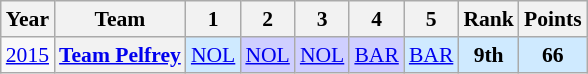<table class="wikitable" style="text-align:center; font-size:90%">
<tr>
<th>Year</th>
<th>Team</th>
<th>1</th>
<th>2</th>
<th>3</th>
<th>4</th>
<th>5</th>
<th>Rank</th>
<th>Points</th>
</tr>
<tr>
<td><a href='#'>2015</a></td>
<th><a href='#'>Team Pelfrey</a></th>
<td style="background:#CFEAFF;"><a href='#'>NOL</a><br></td>
<td style="background:#CFCFFF;"><a href='#'>NOL</a><br></td>
<td style="background:#CFCFFF;"><a href='#'>NOL</a><br></td>
<td style="background:#CFCFFF;"><a href='#'>BAR</a><br></td>
<td style="background:#CFEAFF;"><a href='#'>BAR</a><br></td>
<td style="background:#CFEAFF;"><strong>9th</strong></td>
<td style="background:#CFEAFF;"><strong>66</strong></td>
</tr>
</table>
